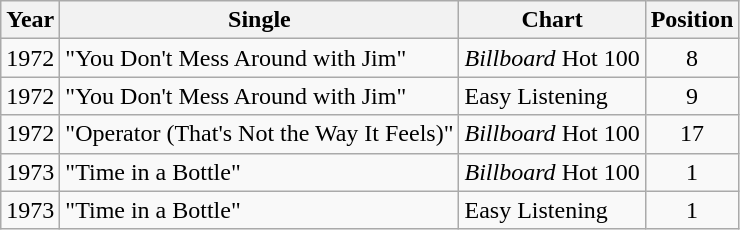<table class="wikitable">
<tr>
<th>Year</th>
<th>Single</th>
<th>Chart</th>
<th>Position</th>
</tr>
<tr>
<td>1972</td>
<td>"You Don't Mess Around with Jim"</td>
<td><em>Billboard</em> Hot 100</td>
<td style="text-align:center;">8</td>
</tr>
<tr>
<td>1972</td>
<td>"You Don't Mess Around with Jim"</td>
<td>Easy Listening</td>
<td style="text-align:center;">9</td>
</tr>
<tr>
<td>1972</td>
<td>"Operator (That's Not the Way It Feels)"</td>
<td><em>Billboard</em> Hot 100</td>
<td style="text-align:center;">17</td>
</tr>
<tr>
<td>1973</td>
<td>"Time in a Bottle"</td>
<td><em>Billboard</em> Hot 100</td>
<td style="text-align:center;">1</td>
</tr>
<tr>
<td>1973</td>
<td>"Time in a Bottle"</td>
<td>Easy Listening</td>
<td style="text-align:center;">1</td>
</tr>
</table>
